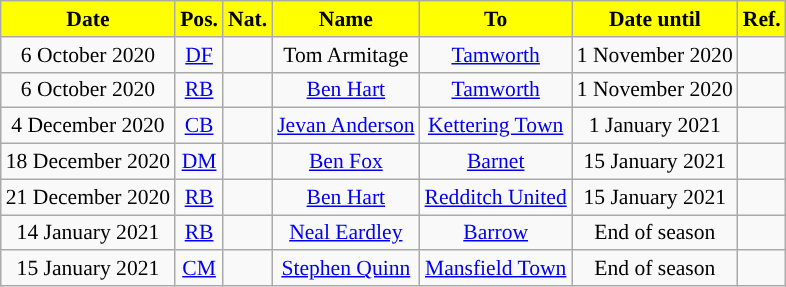<table class="wikitable"  style="text-align:center; font-size:90%; ">
<tr>
<th style="background:yellow;">Date</th>
<th style="background:yellow;">Pos.</th>
<th style="background:yellow;">Nat.</th>
<th style="background:yellow;">Name</th>
<th style="background:yellow;">To</th>
<th style="background:yellow;">Date until</th>
<th style="background:yellow;">Ref.</th>
</tr>
<tr>
<td>6 October 2020</td>
<td><a href='#'>DF</a></td>
<td></td>
<td>Tom Armitage</td>
<td> <a href='#'>Tamworth</a></td>
<td>1 November 2020</td>
<td></td>
</tr>
<tr>
<td>6 October 2020</td>
<td><a href='#'>RB</a></td>
<td></td>
<td><a href='#'>Ben Hart</a></td>
<td> <a href='#'>Tamworth</a></td>
<td>1 November 2020</td>
<td></td>
</tr>
<tr>
<td>4 December 2020</td>
<td><a href='#'>CB</a></td>
<td></td>
<td><a href='#'>Jevan Anderson</a></td>
<td> <a href='#'>Kettering Town</a></td>
<td>1 January 2021</td>
<td></td>
</tr>
<tr>
<td>18 December 2020</td>
<td><a href='#'>DM</a></td>
<td></td>
<td><a href='#'>Ben Fox</a></td>
<td> <a href='#'>Barnet</a></td>
<td>15 January 2021</td>
<td></td>
</tr>
<tr>
<td>21 December 2020</td>
<td><a href='#'>RB</a></td>
<td></td>
<td><a href='#'>Ben Hart</a></td>
<td> <a href='#'>Redditch United</a></td>
<td>15 January 2021</td>
<td></td>
</tr>
<tr>
<td>14 January 2021</td>
<td><a href='#'>RB</a></td>
<td></td>
<td><a href='#'>Neal Eardley</a></td>
<td> <a href='#'>Barrow</a></td>
<td>End of season</td>
<td></td>
</tr>
<tr>
<td>15 January 2021</td>
<td><a href='#'>CM</a></td>
<td></td>
<td><a href='#'>Stephen Quinn</a></td>
<td> <a href='#'>Mansfield Town</a></td>
<td>End of season</td>
<td></td>
</tr>
</table>
